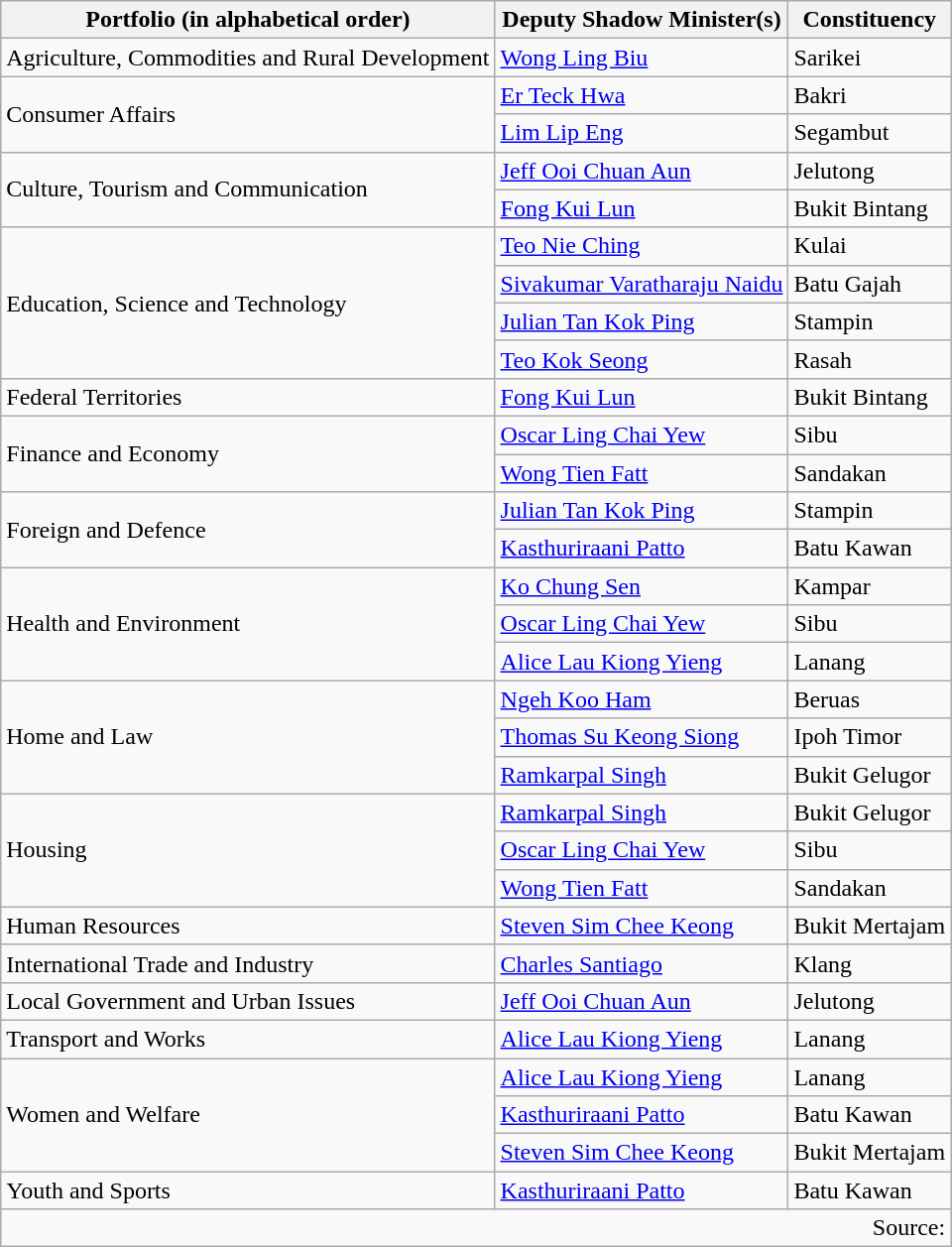<table class="wikitable sortable">
<tr>
<th>Portfolio (in alphabetical order)</th>
<th>Deputy Shadow Minister(s)</th>
<th>Constituency</th>
</tr>
<tr>
<td>Agriculture, Commodities and Rural Development</td>
<td><a href='#'>Wong Ling Biu</a></td>
<td>Sarikei</td>
</tr>
<tr>
<td rowspan="2">Consumer Affairs</td>
<td><a href='#'>Er Teck Hwa</a></td>
<td>Bakri</td>
</tr>
<tr>
<td><a href='#'>Lim Lip Eng</a></td>
<td>Segambut</td>
</tr>
<tr>
<td rowspan="2">Culture, Tourism and Communication</td>
<td><a href='#'>Jeff Ooi Chuan Aun</a></td>
<td>Jelutong</td>
</tr>
<tr>
<td><a href='#'>Fong Kui Lun</a></td>
<td>Bukit Bintang</td>
</tr>
<tr>
<td rowspan="4">Education, Science and Technology</td>
<td><a href='#'>Teo Nie Ching</a></td>
<td>Kulai</td>
</tr>
<tr>
<td><a href='#'>Sivakumar Varatharaju Naidu</a></td>
<td>Batu Gajah</td>
</tr>
<tr>
<td><a href='#'>Julian Tan Kok Ping</a></td>
<td>Stampin</td>
</tr>
<tr>
<td><a href='#'>Teo Kok Seong</a></td>
<td>Rasah</td>
</tr>
<tr>
<td>Federal Territories</td>
<td><a href='#'>Fong Kui Lun</a></td>
<td>Bukit Bintang</td>
</tr>
<tr>
<td rowspan="2">Finance and Economy</td>
<td><a href='#'>Oscar Ling Chai Yew</a></td>
<td>Sibu</td>
</tr>
<tr>
<td><a href='#'>Wong Tien Fatt</a></td>
<td>Sandakan</td>
</tr>
<tr>
<td rowspan="2">Foreign and Defence</td>
<td><a href='#'>Julian Tan Kok Ping</a></td>
<td>Stampin</td>
</tr>
<tr>
<td><a href='#'>Kasthuriraani Patto</a></td>
<td>Batu Kawan</td>
</tr>
<tr>
<td rowspan="3">Health and Environment</td>
<td><a href='#'>Ko Chung Sen</a></td>
<td>Kampar</td>
</tr>
<tr>
<td><a href='#'>Oscar Ling Chai Yew</a></td>
<td>Sibu</td>
</tr>
<tr>
<td><a href='#'>Alice Lau Kiong Yieng</a></td>
<td>Lanang</td>
</tr>
<tr>
<td rowspan="3">Home and Law</td>
<td><a href='#'>Ngeh Koo Ham</a></td>
<td>Beruas</td>
</tr>
<tr>
<td><a href='#'>Thomas Su Keong Siong</a></td>
<td>Ipoh Timor</td>
</tr>
<tr>
<td><a href='#'>Ramkarpal Singh</a></td>
<td>Bukit Gelugor</td>
</tr>
<tr>
<td rowspan="3">Housing</td>
<td><a href='#'>Ramkarpal Singh</a></td>
<td>Bukit Gelugor</td>
</tr>
<tr>
<td><a href='#'>Oscar Ling Chai Yew</a></td>
<td>Sibu</td>
</tr>
<tr>
<td><a href='#'>Wong Tien Fatt</a></td>
<td>Sandakan</td>
</tr>
<tr>
<td>Human Resources</td>
<td><a href='#'>Steven Sim Chee Keong</a></td>
<td>Bukit Mertajam</td>
</tr>
<tr>
<td>International Trade and Industry</td>
<td><a href='#'>Charles Santiago</a></td>
<td>Klang</td>
</tr>
<tr>
<td>Local Government and Urban Issues</td>
<td><a href='#'>Jeff Ooi Chuan Aun</a></td>
<td>Jelutong</td>
</tr>
<tr>
<td>Transport and Works</td>
<td><a href='#'>Alice Lau Kiong Yieng</a></td>
<td>Lanang</td>
</tr>
<tr>
<td rowspan="3">Women and Welfare</td>
<td><a href='#'>Alice Lau Kiong Yieng</a></td>
<td>Lanang</td>
</tr>
<tr>
<td><a href='#'>Kasthuriraani Patto</a></td>
<td>Batu Kawan</td>
</tr>
<tr>
<td><a href='#'>Steven Sim Chee Keong</a></td>
<td>Bukit Mertajam</td>
</tr>
<tr>
<td>Youth and Sports</td>
<td><a href='#'>Kasthuriraani Patto</a></td>
<td>Batu Kawan</td>
</tr>
<tr>
<td colspan="3" align="right">Source: </td>
</tr>
</table>
